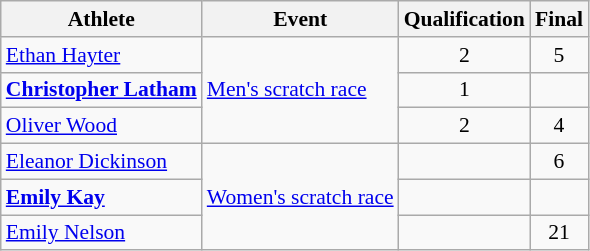<table class="wikitable" style="font-size:90%;">
<tr>
<th>Athlete</th>
<th>Event</th>
<th>Qualification</th>
<th>Final</th>
</tr>
<tr align=center>
<td align=left><a href='#'>Ethan Hayter</a></td>
<td align=left rowspan=3><a href='#'>Men's scratch race</a></td>
<td>2</td>
<td>5</td>
</tr>
<tr align=center>
<td align=left><strong><a href='#'>Christopher Latham</a></strong></td>
<td>1</td>
<td></td>
</tr>
<tr align=center>
<td align=left><a href='#'>Oliver Wood</a></td>
<td>2</td>
<td>4</td>
</tr>
<tr align=center>
<td align=left><a href='#'>Eleanor Dickinson</a></td>
<td align=left rowspan=3><a href='#'>Women's scratch race</a></td>
<td></td>
<td>6</td>
</tr>
<tr align=center>
<td align=left><strong><a href='#'>Emily Kay</a></strong></td>
<td></td>
<td></td>
</tr>
<tr align=center>
<td align=left><a href='#'>Emily Nelson</a></td>
<td></td>
<td>21</td>
</tr>
</table>
